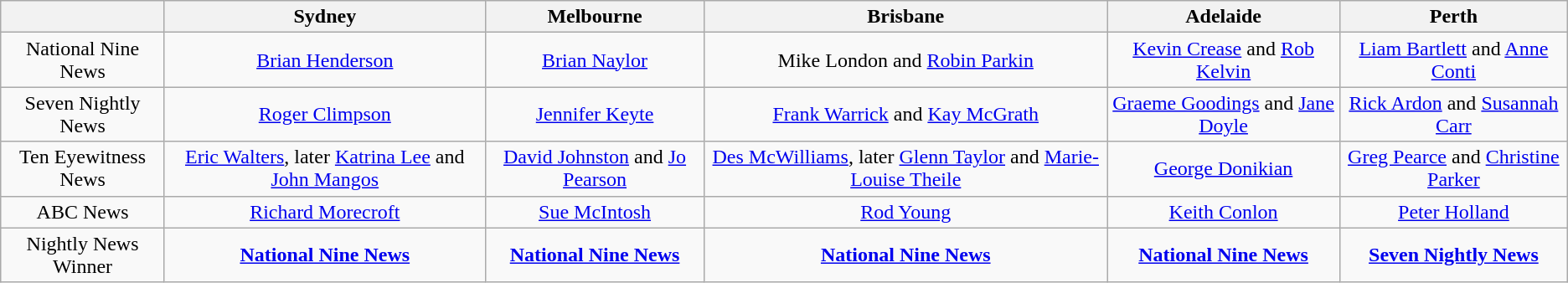<table class="wikitable">
<tr>
<th></th>
<th>Sydney</th>
<th>Melbourne</th>
<th>Brisbane</th>
<th>Adelaide</th>
<th>Perth</th>
</tr>
<tr style="text-align:center">
<td>National Nine News</td>
<td><a href='#'>Brian Henderson</a></td>
<td><a href='#'>Brian Naylor</a></td>
<td>Mike London and <a href='#'>Robin Parkin</a></td>
<td><a href='#'>Kevin Crease</a> and <a href='#'>Rob Kelvin</a></td>
<td><a href='#'>Liam Bartlett</a> and <a href='#'>Anne Conti</a></td>
</tr>
<tr style="text-align:center">
<td>Seven Nightly News</td>
<td><a href='#'>Roger Climpson</a></td>
<td><a href='#'>Jennifer Keyte</a></td>
<td><a href='#'>Frank Warrick</a> and <a href='#'>Kay McGrath</a></td>
<td><a href='#'>Graeme Goodings</a> and <a href='#'>Jane Doyle</a></td>
<td><a href='#'>Rick Ardon</a> and <a href='#'>Susannah Carr</a></td>
</tr>
<tr style="text-align:center">
<td>Ten Eyewitness News</td>
<td><a href='#'>Eric Walters</a>, later <a href='#'>Katrina Lee</a> and <a href='#'>John Mangos</a></td>
<td><a href='#'>David Johnston</a> and <a href='#'>Jo Pearson</a></td>
<td><a href='#'>Des McWilliams</a>, later <a href='#'>Glenn Taylor</a> and <a href='#'>Marie-Louise Theile</a></td>
<td><a href='#'>George Donikian</a></td>
<td><a href='#'>Greg Pearce</a> and <a href='#'>Christine Parker</a></td>
</tr>
<tr style="text-align:center">
<td>ABC News</td>
<td><a href='#'>Richard Morecroft</a></td>
<td><a href='#'>Sue McIntosh</a></td>
<td><a href='#'>Rod Young</a></td>
<td><a href='#'>Keith Conlon</a></td>
<td><a href='#'>Peter Holland</a></td>
</tr>
<tr style="text-align:center">
<td>Nightly News Winner</td>
<td><strong><a href='#'>National Nine News</a></strong></td>
<td><strong><a href='#'>National Nine News</a></strong></td>
<td><strong><a href='#'>National Nine News</a></strong></td>
<td><strong><a href='#'>National Nine News</a></strong></td>
<td><strong><a href='#'>Seven Nightly News</a></strong></td>
</tr>
</table>
